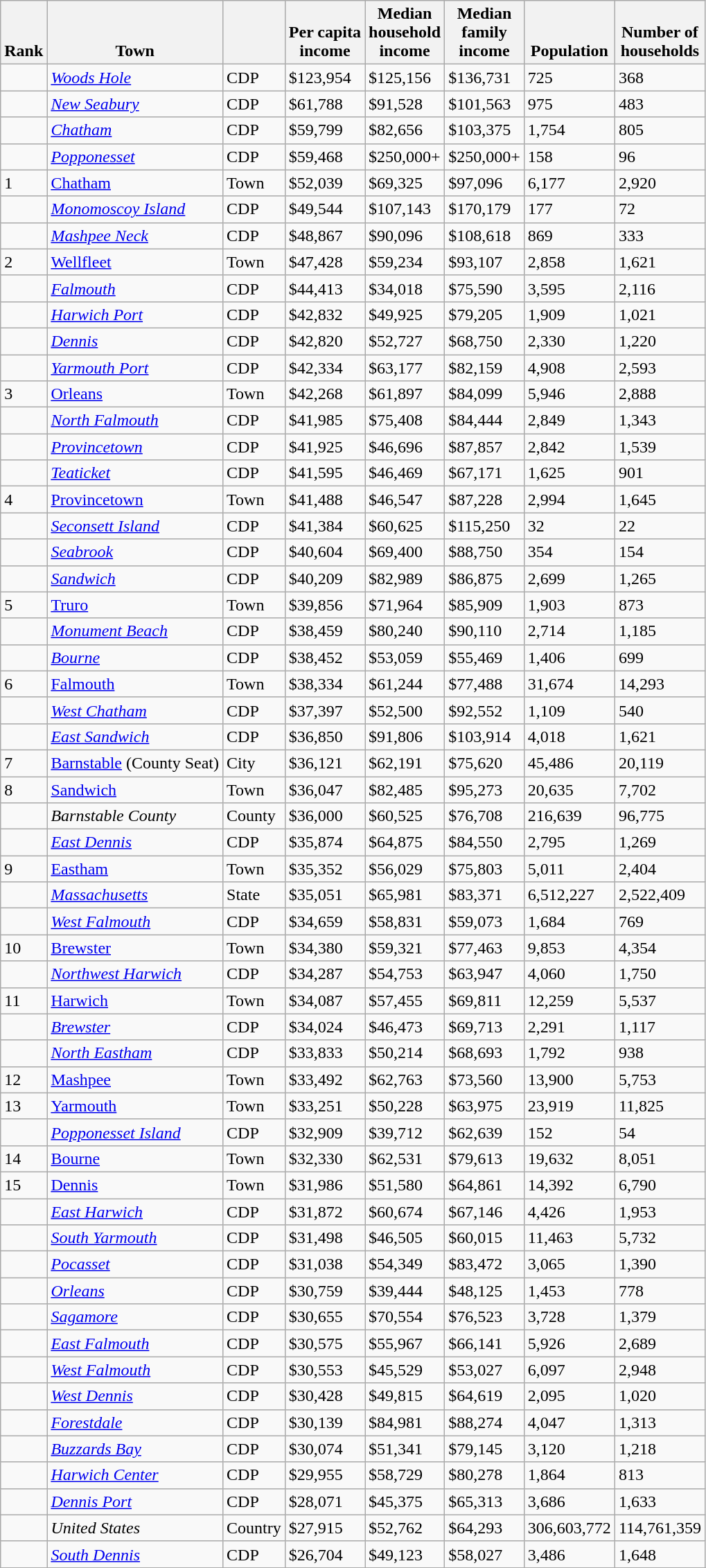<table class="wikitable sortable">
<tr valign=bottom>
<th>Rank</th>
<th>Town</th>
<th></th>
<th>Per capita<br>income</th>
<th>Median<br>household<br>income</th>
<th>Median<br>family<br>income</th>
<th>Population</th>
<th>Number of<br>households</th>
</tr>
<tr>
<td></td>
<td><em><a href='#'>Woods Hole</a></em></td>
<td>CDP</td>
<td>$123,954</td>
<td>$125,156</td>
<td>$136,731</td>
<td>725</td>
<td>368</td>
</tr>
<tr>
<td></td>
<td><em><a href='#'>New Seabury</a></em></td>
<td>CDP</td>
<td>$61,788</td>
<td>$91,528</td>
<td>$101,563</td>
<td>975</td>
<td>483</td>
</tr>
<tr>
<td></td>
<td><em><a href='#'>Chatham</a></em></td>
<td>CDP</td>
<td>$59,799</td>
<td>$82,656</td>
<td>$103,375</td>
<td>1,754</td>
<td>805</td>
</tr>
<tr>
<td></td>
<td><em><a href='#'>Popponesset</a></em></td>
<td>CDP</td>
<td>$59,468</td>
<td>$250,000+</td>
<td>$250,000+</td>
<td>158</td>
<td>96</td>
</tr>
<tr>
<td>1</td>
<td><a href='#'>Chatham</a></td>
<td>Town</td>
<td>$52,039</td>
<td>$69,325</td>
<td>$97,096</td>
<td>6,177</td>
<td>2,920</td>
</tr>
<tr>
<td></td>
<td><em><a href='#'>Monomoscoy Island</a></em></td>
<td>CDP</td>
<td>$49,544</td>
<td>$107,143</td>
<td>$170,179</td>
<td>177</td>
<td>72</td>
</tr>
<tr>
<td></td>
<td><em><a href='#'>Mashpee Neck</a></em></td>
<td>CDP</td>
<td>$48,867</td>
<td>$90,096</td>
<td>$108,618</td>
<td>869</td>
<td>333</td>
</tr>
<tr>
<td>2</td>
<td><a href='#'>Wellfleet</a></td>
<td>Town</td>
<td>$47,428</td>
<td>$59,234</td>
<td>$93,107</td>
<td>2,858</td>
<td>1,621</td>
</tr>
<tr>
<td></td>
<td><em><a href='#'>Falmouth</a></em></td>
<td>CDP</td>
<td>$44,413</td>
<td>$34,018</td>
<td>$75,590</td>
<td>3,595</td>
<td>2,116</td>
</tr>
<tr>
<td></td>
<td><em><a href='#'>Harwich Port</a></em></td>
<td>CDP</td>
<td>$42,832</td>
<td>$49,925</td>
<td>$79,205</td>
<td>1,909</td>
<td>1,021</td>
</tr>
<tr>
<td></td>
<td><em><a href='#'>Dennis</a></em></td>
<td>CDP</td>
<td>$42,820</td>
<td>$52,727</td>
<td>$68,750</td>
<td>2,330</td>
<td>1,220</td>
</tr>
<tr>
<td></td>
<td><em><a href='#'>Yarmouth Port</a></em></td>
<td>CDP</td>
<td>$42,334</td>
<td>$63,177</td>
<td>$82,159</td>
<td>4,908</td>
<td>2,593</td>
</tr>
<tr>
<td>3</td>
<td><a href='#'>Orleans</a></td>
<td>Town</td>
<td>$42,268</td>
<td>$61,897</td>
<td>$84,099</td>
<td>5,946</td>
<td>2,888</td>
</tr>
<tr>
<td></td>
<td><em><a href='#'>North Falmouth</a></em></td>
<td>CDP</td>
<td>$41,985</td>
<td>$75,408</td>
<td>$84,444</td>
<td>2,849</td>
<td>1,343</td>
</tr>
<tr>
<td></td>
<td><em><a href='#'>Provincetown</a></em></td>
<td>CDP</td>
<td>$41,925</td>
<td>$46,696</td>
<td>$87,857</td>
<td>2,842</td>
<td>1,539</td>
</tr>
<tr>
<td></td>
<td><em><a href='#'>Teaticket</a></em></td>
<td>CDP</td>
<td>$41,595</td>
<td>$46,469</td>
<td>$67,171</td>
<td>1,625</td>
<td>901</td>
</tr>
<tr>
<td>4</td>
<td><a href='#'>Provincetown</a></td>
<td>Town</td>
<td>$41,488</td>
<td>$46,547</td>
<td>$87,228</td>
<td>2,994</td>
<td>1,645</td>
</tr>
<tr>
<td></td>
<td><em><a href='#'>Seconsett Island</a></em></td>
<td>CDP</td>
<td>$41,384</td>
<td>$60,625</td>
<td>$115,250</td>
<td>32</td>
<td>22</td>
</tr>
<tr>
<td></td>
<td><em><a href='#'>Seabrook</a></em></td>
<td>CDP</td>
<td>$40,604</td>
<td>$69,400</td>
<td>$88,750</td>
<td>354</td>
<td>154</td>
</tr>
<tr>
<td></td>
<td><em><a href='#'>Sandwich</a></em></td>
<td>CDP</td>
<td>$40,209</td>
<td>$82,989</td>
<td>$86,875</td>
<td>2,699</td>
<td>1,265</td>
</tr>
<tr>
<td>5</td>
<td><a href='#'>Truro</a></td>
<td>Town</td>
<td>$39,856</td>
<td>$71,964</td>
<td>$85,909</td>
<td>1,903</td>
<td>873</td>
</tr>
<tr>
<td></td>
<td><em><a href='#'>Monument Beach</a></em></td>
<td>CDP</td>
<td>$38,459</td>
<td>$80,240</td>
<td>$90,110</td>
<td>2,714</td>
<td>1,185</td>
</tr>
<tr>
<td></td>
<td><em><a href='#'>Bourne</a></em></td>
<td>CDP</td>
<td>$38,452</td>
<td>$53,059</td>
<td>$55,469</td>
<td>1,406</td>
<td>699</td>
</tr>
<tr>
<td>6</td>
<td><a href='#'>Falmouth</a></td>
<td>Town</td>
<td>$38,334</td>
<td>$61,244</td>
<td>$77,488</td>
<td>31,674</td>
<td>14,293</td>
</tr>
<tr>
<td></td>
<td><em><a href='#'>West Chatham</a></em></td>
<td>CDP</td>
<td>$37,397</td>
<td>$52,500</td>
<td>$92,552</td>
<td>1,109</td>
<td>540</td>
</tr>
<tr>
<td></td>
<td><em><a href='#'>East Sandwich</a></em></td>
<td>CDP</td>
<td>$36,850</td>
<td>$91,806</td>
<td>$103,914</td>
<td>4,018</td>
<td>1,621</td>
</tr>
<tr>
<td>7</td>
<td><a href='#'>Barnstable</a> (County Seat)</td>
<td>City </td>
<td>$36,121</td>
<td>$62,191</td>
<td>$75,620</td>
<td>45,486</td>
<td>20,119</td>
</tr>
<tr>
<td>8</td>
<td><a href='#'>Sandwich</a></td>
<td>Town</td>
<td>$36,047</td>
<td>$82,485</td>
<td>$95,273</td>
<td>20,635</td>
<td>7,702</td>
</tr>
<tr>
<td></td>
<td><em>Barnstable County</em></td>
<td>County</td>
<td>$36,000</td>
<td>$60,525</td>
<td>$76,708</td>
<td>216,639</td>
<td>96,775</td>
</tr>
<tr>
<td></td>
<td><em><a href='#'>East Dennis</a></em></td>
<td>CDP</td>
<td>$35,874</td>
<td>$64,875</td>
<td>$84,550</td>
<td>2,795</td>
<td>1,269</td>
</tr>
<tr>
<td>9</td>
<td><a href='#'>Eastham</a></td>
<td>Town</td>
<td>$35,352</td>
<td>$56,029</td>
<td>$75,803</td>
<td>5,011</td>
<td>2,404</td>
</tr>
<tr>
<td></td>
<td><em><a href='#'>Massachusetts</a></em></td>
<td>State</td>
<td>$35,051</td>
<td>$65,981</td>
<td>$83,371</td>
<td>6,512,227</td>
<td>2,522,409</td>
</tr>
<tr>
<td></td>
<td><em><a href='#'>West Falmouth</a></em></td>
<td>CDP</td>
<td>$34,659</td>
<td>$58,831</td>
<td>$59,073</td>
<td>1,684</td>
<td>769</td>
</tr>
<tr>
<td>10</td>
<td><a href='#'>Brewster</a></td>
<td>Town</td>
<td>$34,380</td>
<td>$59,321</td>
<td>$77,463</td>
<td>9,853</td>
<td>4,354</td>
</tr>
<tr>
<td></td>
<td><em><a href='#'>Northwest Harwich</a></em></td>
<td>CDP</td>
<td>$34,287</td>
<td>$54,753</td>
<td>$63,947</td>
<td>4,060</td>
<td>1,750</td>
</tr>
<tr>
<td>11</td>
<td><a href='#'>Harwich</a></td>
<td>Town</td>
<td>$34,087</td>
<td>$57,455</td>
<td>$69,811</td>
<td>12,259</td>
<td>5,537</td>
</tr>
<tr>
<td></td>
<td><em><a href='#'>Brewster</a></em></td>
<td>CDP</td>
<td>$34,024</td>
<td>$46,473</td>
<td>$69,713</td>
<td>2,291</td>
<td>1,117</td>
</tr>
<tr>
<td></td>
<td><em><a href='#'>North Eastham</a></em></td>
<td>CDP</td>
<td>$33,833</td>
<td>$50,214</td>
<td>$68,693</td>
<td>1,792</td>
<td>938</td>
</tr>
<tr>
<td>12</td>
<td><a href='#'>Mashpee</a></td>
<td>Town</td>
<td>$33,492</td>
<td>$62,763</td>
<td>$73,560</td>
<td>13,900</td>
<td>5,753</td>
</tr>
<tr>
<td>13</td>
<td><a href='#'>Yarmouth</a></td>
<td>Town</td>
<td>$33,251</td>
<td>$50,228</td>
<td>$63,975</td>
<td>23,919</td>
<td>11,825</td>
</tr>
<tr>
<td></td>
<td><em><a href='#'>Popponesset Island</a></em></td>
<td>CDP</td>
<td>$32,909</td>
<td>$39,712</td>
<td>$62,639</td>
<td>152</td>
<td>54</td>
</tr>
<tr>
<td>14</td>
<td><a href='#'>Bourne</a></td>
<td>Town</td>
<td>$32,330</td>
<td>$62,531</td>
<td>$79,613</td>
<td>19,632</td>
<td>8,051</td>
</tr>
<tr>
<td>15</td>
<td><a href='#'>Dennis</a></td>
<td>Town</td>
<td>$31,986</td>
<td>$51,580</td>
<td>$64,861</td>
<td>14,392</td>
<td>6,790</td>
</tr>
<tr>
<td></td>
<td><em><a href='#'>East Harwich</a></em></td>
<td>CDP</td>
<td>$31,872</td>
<td>$60,674</td>
<td>$67,146</td>
<td>4,426</td>
<td>1,953</td>
</tr>
<tr>
<td></td>
<td><em><a href='#'>South Yarmouth</a></em></td>
<td>CDP</td>
<td>$31,498</td>
<td>$46,505</td>
<td>$60,015</td>
<td>11,463</td>
<td>5,732</td>
</tr>
<tr>
<td></td>
<td><em><a href='#'>Pocasset</a></em></td>
<td>CDP</td>
<td>$31,038</td>
<td>$54,349</td>
<td>$83,472</td>
<td>3,065</td>
<td>1,390</td>
</tr>
<tr>
<td></td>
<td><em><a href='#'>Orleans</a></em></td>
<td>CDP</td>
<td>$30,759</td>
<td>$39,444</td>
<td>$48,125</td>
<td>1,453</td>
<td>778</td>
</tr>
<tr>
<td></td>
<td><em><a href='#'>Sagamore</a></em></td>
<td>CDP</td>
<td>$30,655</td>
<td>$70,554</td>
<td>$76,523</td>
<td>3,728</td>
<td>1,379</td>
</tr>
<tr>
<td></td>
<td><em><a href='#'>East Falmouth</a></em></td>
<td>CDP</td>
<td>$30,575</td>
<td>$55,967</td>
<td>$66,141</td>
<td>5,926</td>
<td>2,689</td>
</tr>
<tr>
<td></td>
<td><em><a href='#'>West Falmouth</a></em></td>
<td>CDP</td>
<td>$30,553</td>
<td>$45,529</td>
<td>$53,027</td>
<td>6,097</td>
<td>2,948</td>
</tr>
<tr>
<td></td>
<td><em><a href='#'>West Dennis</a></em></td>
<td>CDP</td>
<td>$30,428</td>
<td>$49,815</td>
<td>$64,619</td>
<td>2,095</td>
<td>1,020</td>
</tr>
<tr>
<td></td>
<td><em><a href='#'>Forestdale</a></em></td>
<td>CDP</td>
<td>$30,139</td>
<td>$84,981</td>
<td>$88,274</td>
<td>4,047</td>
<td>1,313</td>
</tr>
<tr>
<td></td>
<td><em><a href='#'>Buzzards Bay</a></em></td>
<td>CDP</td>
<td>$30,074</td>
<td>$51,341</td>
<td>$79,145</td>
<td>3,120</td>
<td>1,218</td>
</tr>
<tr>
<td></td>
<td><em><a href='#'>Harwich Center</a></em></td>
<td>CDP</td>
<td>$29,955</td>
<td>$58,729</td>
<td>$80,278</td>
<td>1,864</td>
<td>813</td>
</tr>
<tr>
<td></td>
<td><em><a href='#'>Dennis Port</a></em></td>
<td>CDP</td>
<td>$28,071</td>
<td>$45,375</td>
<td>$65,313</td>
<td>3,686</td>
<td>1,633</td>
</tr>
<tr>
<td></td>
<td><em>United States</em></td>
<td>Country</td>
<td>$27,915</td>
<td>$52,762</td>
<td>$64,293</td>
<td>306,603,772</td>
<td>114,761,359</td>
</tr>
<tr>
<td></td>
<td><em><a href='#'>South Dennis</a></em></td>
<td>CDP</td>
<td>$26,704</td>
<td>$49,123</td>
<td>$58,027</td>
<td>3,486</td>
<td>1,648</td>
</tr>
<tr>
</tr>
</table>
